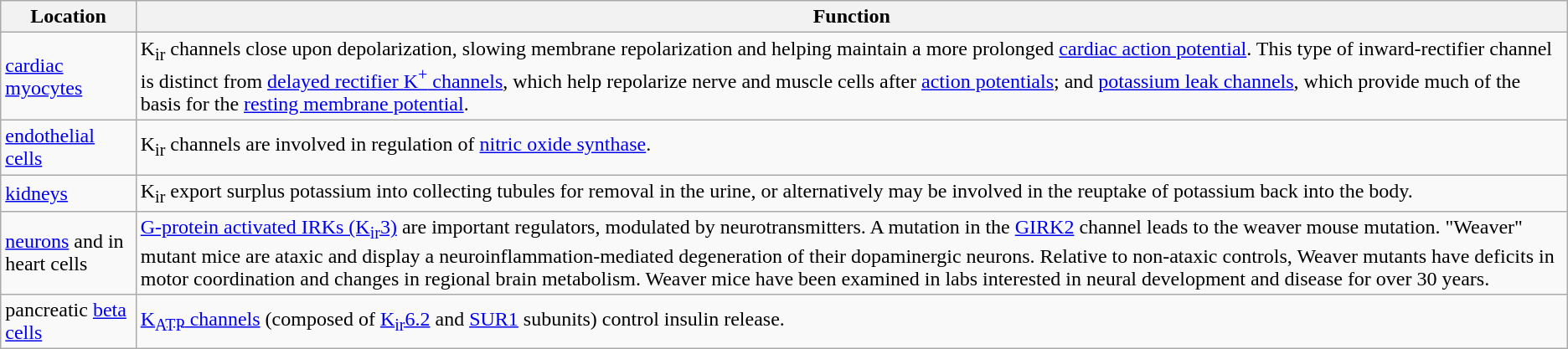<table class="wikitable">
<tr>
<th><strong>Location</strong></th>
<th><strong>Function</strong></th>
</tr>
<tr>
<td><a href='#'>cardiac myocytes</a></td>
<td>K<sub>ir</sub> channels close upon depolarization, slowing membrane repolarization and helping maintain a more prolonged <a href='#'>cardiac action potential</a>. This type of inward-rectifier channel is distinct from <a href='#'>delayed rectifier K<sup>+</sup> channels</a>, which help repolarize nerve and muscle cells after <a href='#'>action potentials</a>; and <a href='#'>potassium leak channels</a>, which provide much of the basis for the <a href='#'>resting membrane potential</a>.</td>
</tr>
<tr>
<td><a href='#'>endothelial cells</a></td>
<td>K<sub>ir</sub> channels are involved in regulation of <a href='#'>nitric oxide synthase</a>.</td>
</tr>
<tr>
<td><a href='#'>kidneys</a></td>
<td>K<sub>ir</sub> export surplus potassium into collecting tubules for removal in the urine, or alternatively may be involved in the reuptake of potassium back into the body.</td>
</tr>
<tr>
<td><a href='#'>neurons</a> and in heart cells</td>
<td><a href='#'>G-protein activated IRKs (K<sub>ir</sub>3)</a> are important regulators, modulated by neurotransmitters. A mutation in the <a href='#'>GIRK2</a> channel leads to the weaver mouse mutation. "Weaver" mutant mice are ataxic and display a neuroinflammation-mediated degeneration of their dopaminergic neurons. Relative to non-ataxic controls, Weaver mutants have deficits in motor coordination and changes in regional brain metabolism. Weaver mice have been examined in labs interested in neural development and disease for over 30 years.</td>
</tr>
<tr>
<td>pancreatic <a href='#'>beta cells</a></td>
<td><a href='#'>K<sub>ATP</sub> channels</a> (composed of <a href='#'>K<sub>ir</sub>6.2</a> and <a href='#'>SUR1</a> subunits) control insulin release.</td>
</tr>
</table>
